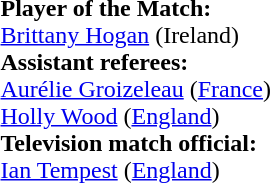<table style="width:100%">
<tr>
<td><br><strong>Player of the Match:</strong>
<br><a href='#'>Brittany Hogan</a> (Ireland)<br><strong>Assistant referees:</strong>
<br><a href='#'>Aurélie Groizeleau</a> (<a href='#'>France</a>)
<br><a href='#'>Holly Wood</a> (<a href='#'>England</a>)
<br><strong>Television match official:</strong>
<br><a href='#'>Ian Tempest</a> (<a href='#'>England</a>)</td>
</tr>
</table>
